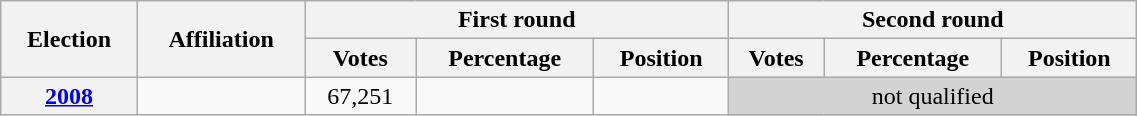<table class=wikitable width=60%>
<tr>
<th rowspan=2>Election</th>
<th rowspan=2>Affiliation</th>
<th colspan=3>First round</th>
<th colspan=3>Second round</th>
</tr>
<tr>
<th>Votes</th>
<th>Percentage</th>
<th>Position</th>
<th>Votes</th>
<th>Percentage</th>
<th>Position</th>
</tr>
<tr align=center>
<th><a href='#'>2008</a></th>
<td></td>
<td>67,251</td>
<td></td>
<td></td>
<td bgcolor=lightgrey colspan=3>not qualified</td>
</tr>
</table>
